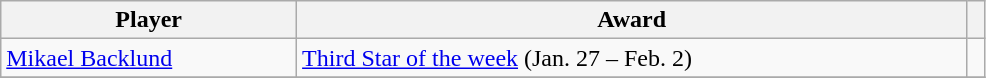<table class="wikitable" style="width:52%;">
<tr>
<th>Player</th>
<th>Award</th>
<th></th>
</tr>
<tr>
<td><a href='#'>Mikael Backlund</a></td>
<td><a href='#'>Third Star of the week</a> (Jan. 27 – Feb. 2)</td>
<td></td>
</tr>
<tr>
</tr>
</table>
